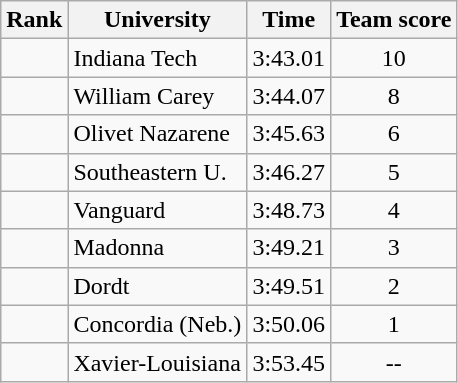<table class="wikitable sortable" style="text-align:center">
<tr>
<th>Rank</th>
<th>University</th>
<th>Time</th>
<th>Team score</th>
</tr>
<tr>
<td></td>
<td align=left>Indiana Tech</td>
<td>3:43.01</td>
<td>10</td>
</tr>
<tr>
<td></td>
<td align=left>William Carey</td>
<td>3:44.07</td>
<td>8</td>
</tr>
<tr>
<td></td>
<td align=left>Olivet Nazarene</td>
<td>3:45.63</td>
<td>6</td>
</tr>
<tr>
<td></td>
<td align=left>Southeastern U.</td>
<td>3:46.27</td>
<td>5</td>
</tr>
<tr>
<td></td>
<td align=left>Vanguard</td>
<td>3:48.73</td>
<td>4</td>
</tr>
<tr>
<td></td>
<td align=left>Madonna</td>
<td>3:49.21</td>
<td>3</td>
</tr>
<tr>
<td></td>
<td align=left>Dordt</td>
<td>3:49.51</td>
<td>2</td>
</tr>
<tr>
<td></td>
<td align=left>Concordia (Neb.)</td>
<td>3:50.06</td>
<td>1</td>
</tr>
<tr>
<td></td>
<td align=left>Xavier-Louisiana</td>
<td>3:53.45</td>
<td>--</td>
</tr>
</table>
